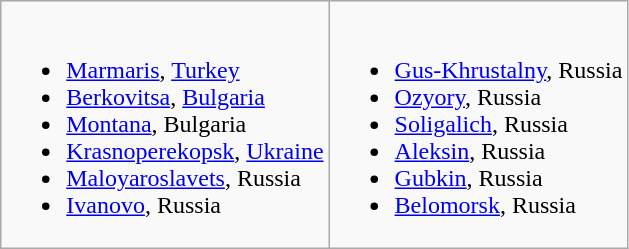<table class="wikitable">
<tr valign="top">
<td><br><ul><li>  <a href='#'>Marmaris</a>, <a href='#'>Turkey</a></li><li> <a href='#'>Berkovitsa</a>, <a href='#'>Bulgaria</a></li><li> <a href='#'>Montana</a>, Bulgaria</li><li> <a href='#'>Krasnoperekopsk</a>, <a href='#'>Ukraine</a></li><li> <a href='#'>Maloyaroslavets</a>, Russia</li><li> <a href='#'>Ivanovo</a>, Russia</li></ul></td>
<td><br><ul><li> <a href='#'>Gus-Khrustalny</a>, Russia</li><li> <a href='#'>Ozyory</a>, Russia</li><li> <a href='#'>Soligalich</a>, Russia</li><li> <a href='#'>Aleksin</a>, Russia</li><li> <a href='#'>Gubkin</a>, Russia</li><li> <a href='#'>Belomorsk</a>, Russia</li></ul></td>
</tr>
</table>
